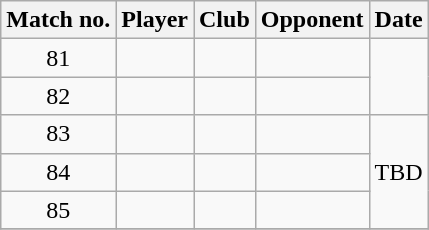<table class="wikitable" style="text-align:center">
<tr>
<th>Match no.</th>
<th>Player</th>
<th>Club</th>
<th>Opponent</th>
<th>Date</th>
</tr>
<tr>
<td>81</td>
<td align="left"></td>
<td></td>
<td></td>
<td rowspan="2"></td>
</tr>
<tr>
<td>82</td>
<td align="left"></td>
<td></td>
<td></td>
</tr>
<tr>
<td>83</td>
<td align="left"></td>
<td></td>
<td></td>
<td rowspan="3">TBD</td>
</tr>
<tr>
<td>84</td>
<td align="left"></td>
<td></td>
<td></td>
</tr>
<tr>
<td>85</td>
<td align="left"></td>
<td></td>
<td></td>
</tr>
<tr>
</tr>
</table>
